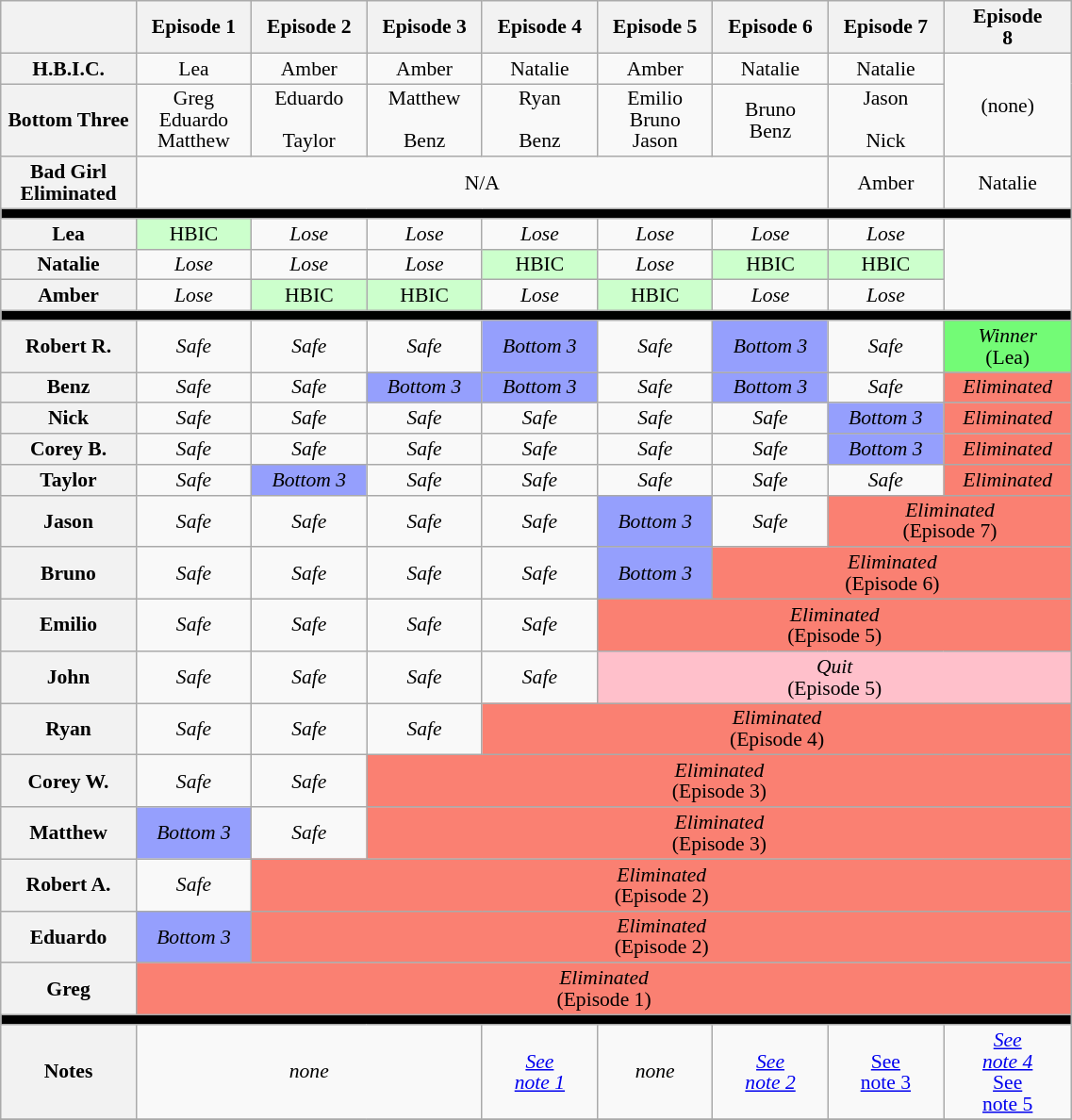<table class="wikitable" style="text-align:center; width: 60%; font-size:90%; line-height:15px;">
<tr>
<th style="width:8%"></th>
<th style="width:8%;">Episode 1</th>
<th style="width:8%;">Episode 2</th>
<th style="width:8%;">Episode 3</th>
<th style="width:8%;">Episode 4</th>
<th style="width:8%;">Episode 5</th>
<th style="width:8%;">Episode 6</th>
<th style="width:8%;">Episode 7</th>
<th style="width:8%;">Episode<br>8</th>
</tr>
<tr>
<th>H.B.I.C.</th>
<td>Lea</td>
<td>Amber</td>
<td>Amber</td>
<td>Natalie</td>
<td>Amber</td>
<td>Natalie</td>
<td>Natalie</td>
<td rowspan="2">(none)</td>
</tr>
<tr>
<th colspan="1">Bottom Three</th>
<td>Greg<br>Eduardo<br>Matthew</td>
<td>Eduardo<br><br>Taylor</td>
<td>Matthew<br><br>Benz</td>
<td>Ryan<br><br>Benz</td>
<td>Emilio<br>Bruno<br>Jason</td>
<td>Bruno<br>Benz<br></td>
<td>Jason<br><br>Nick</td>
</tr>
<tr>
<th>Bad Girl Eliminated</th>
<td colspan="6">N/A</td>
<td>Amber</td>
<td>Natalie</td>
</tr>
<tr>
<th style="background:#000;" colspan="11"></th>
</tr>
<tr>
<th>Lea</th>
<td style="background:#cfc">HBIC</td>
<td><em>Lose</em></td>
<td><em>Lose</em></td>
<td><em>Lose</em></td>
<td><em>Lose</em></td>
<td><em>Lose</em></td>
<td><em>Lose</em></td>
</tr>
<tr>
<th>Natalie</th>
<td><em>Lose</em></td>
<td><em>Lose</em></td>
<td><em>Lose</em></td>
<td style="background:#cfc">HBIC</td>
<td><em>Lose</em></td>
<td style="background:#cfc">HBIC</td>
<td style="background:#cfc">HBIC</td>
</tr>
<tr>
<th>Amber</th>
<td><em>Lose</em></td>
<td style="background:#cfc">HBIC</td>
<td style="background:#cfc">HBIC</td>
<td><em>Lose</em></td>
<td style="background:#cfc">HBIC</td>
<td><em>Lose</em></td>
<td><em>Lose</em></td>
</tr>
<tr>
<th style="background:#000;" colspan="11"></th>
</tr>
<tr>
<th>Robert R.</th>
<td><em>Safe</em></td>
<td><em>Safe</em></td>
<td><em>Safe</em></td>
<td style="background:#959FFD;"><em>Bottom 3</em></td>
<td><em>Safe</em></td>
<td style="background:#959FFD;"><em>Bottom 3</em></td>
<td><em>Safe</em></td>
<td style="background:#73fb76;"><em>Winner</em><br>(Lea)</td>
</tr>
<tr>
<th>Benz</th>
<td><em>Safe</em></td>
<td><em>Safe</em></td>
<td style="background:#959FFD;"><em>Bottom 3</em></td>
<td style="background:#959FFD;"><em>Bottom 3</em></td>
<td><em>Safe</em></td>
<td style="background:#959FFD;"><em>Bottom 3</em></td>
<td><em>Safe</em></td>
<td style="background:#FA8072; text-align:center;"><em>Eliminated<br></em></td>
</tr>
<tr>
<th>Nick</th>
<td><em>Safe</em></td>
<td><em>Safe</em></td>
<td><em>Safe</em></td>
<td><em>Safe</em></td>
<td><em>Safe</em></td>
<td><em> Safe </em></td>
<td style="background:#959FFD;"><em>Bottom 3</em></td>
<td style="background:#FA8072; text-align:center;"><em>Eliminated</em><br></td>
</tr>
<tr>
<th>Corey B.</th>
<td><em>Safe</em></td>
<td><em>Safe</em></td>
<td><em>Safe</em></td>
<td><em>Safe</em></td>
<td><em>Safe</em></td>
<td><em>Safe</em></td>
<td style="background:#959FFD;"><em>Bottom 3</em></td>
<td style="background:#FA8072; text-align:center;"><em>Eliminated</em><br></td>
</tr>
<tr>
<th>Taylor</th>
<td><em>Safe</em></td>
<td style="background:#959FFD;"><em>Bottom 3</em></td>
<td><em>Safe</em></td>
<td><em>Safe</em></td>
<td><em>Safe</em></td>
<td><em>Safe</em></td>
<td><em>Safe</em></td>
<td style="background:#FA8072; text-align:center;"><em>Eliminated</em><br></td>
</tr>
<tr>
<th>Jason</th>
<td><em>Safe</em></td>
<td><em>Safe</em></td>
<td><em>Safe</em></td>
<td><em>Safe</em></td>
<td style="background:#959FFD;"><em>Bottom 3</em></td>
<td><em>Safe</em></td>
<td style="background:#FA8072; text-align:center;" colspan=2><em>Eliminated</em><br>(Episode 7)</td>
</tr>
<tr>
<th>Bruno</th>
<td><em>Safe</em></td>
<td><em>Safe</em></td>
<td><em>Safe</em></td>
<td><em>Safe</em></td>
<td style="background:#959FFD;"><em>Bottom 3</em></td>
<td style="background:#FA8072; text-align:center;" colspan=3><em>Eliminated</em><br>(Episode 6)</td>
</tr>
<tr>
<th>Emilio</th>
<td><em>Safe</em></td>
<td><em>Safe</em></td>
<td><em>Safe</em></td>
<td><em>Safe</em></td>
<td style="background:#FA8072; text-align:center;" colspan=4><em>Eliminated</em><br>(Episode 5)</td>
</tr>
<tr>
<th>John</th>
<td><em>Safe</em></td>
<td><em>Safe</em></td>
<td><em>Safe</em></td>
<td><em>Safe</em></td>
<td style="background:pink; text-align:center;" colspan=4><em>Quit</em><br>(Episode 5)</td>
</tr>
<tr>
<th>Ryan</th>
<td><em>Safe</em></td>
<td><em>Safe</em></td>
<td><em>Safe</em></td>
<td style="background:#FA8072; text-align:center;" colspan=5><em>Eliminated</em><br>(Episode 4)</td>
</tr>
<tr>
<th>Corey W.</th>
<td><em>Safe</em></td>
<td><em>Safe</em></td>
<td style="background:#FA8072; text-align:center;" colspan=6><em>Eliminated</em><br>(Episode 3)</td>
</tr>
<tr>
<th>Matthew</th>
<td style="background:#959FFD;"><em>Bottom 3</em></td>
<td><em>Safe</em></td>
<td style="background:#FA8072; text-align:center;" colspan=6><em>Eliminated</em><br>(Episode 3)</td>
</tr>
<tr>
<th>Robert A.</th>
<td><em>Safe</em></td>
<td style="background:#FA8072; text-align:center;" colspan=7><em>Eliminated</em><br>(Episode 2)</td>
</tr>
<tr>
<th>Eduardo</th>
<td style="background:#959FFD;"><em>Bottom 3</em></td>
<td style="background:#FA8072; text-align:center;" colspan=7><em>Eliminated</em><br>(Episode 2)</td>
</tr>
<tr>
<th>Greg</th>
<td style="background:#FA8072; text-align:center;" colspan=8><em>Eliminated</em><br>(Episode 1)</td>
</tr>
<tr>
<th style="background:#000;" colspan="11"></th>
</tr>
<tr>
<th colspan="1">Notes</th>
<td colspan=3><em>none</em></td>
<td><em><a href='#'>See<br>note 1</a></em></td>
<td colspan=1><em>none</em></td>
<td><em><a href='#'>See<br>note 2</a></em></td>
<td><a href='#'>See<br>note 3</a></td>
<td><em><a href='#'>See<br>note 4</a></em><br><a href='#'>See<br>note 5</a></td>
</tr>
<tr>
</tr>
</table>
